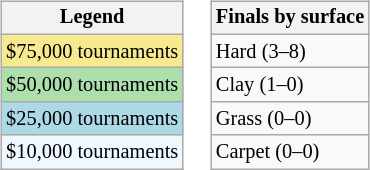<table>
<tr valign=top>
<td><br><table class="wikitable" style="font-size:85%;">
<tr>
<th>Legend</th>
</tr>
<tr style="background:#f7e98e;">
<td>$75,000 tournaments</td>
</tr>
<tr style="background:#addfad;">
<td>$50,000 tournaments</td>
</tr>
<tr style="background:lightblue;">
<td>$25,000 tournaments</td>
</tr>
<tr style="background:#f0f8ff;">
<td>$10,000 tournaments</td>
</tr>
</table>
</td>
<td><br><table class="wikitable" style="font-size:85%">
<tr>
<th>Finals by surface</th>
</tr>
<tr>
<td>Hard (3–8)</td>
</tr>
<tr>
<td>Clay (1–0)</td>
</tr>
<tr>
<td>Grass (0–0)</td>
</tr>
<tr>
<td>Carpet (0–0)</td>
</tr>
</table>
</td>
</tr>
</table>
